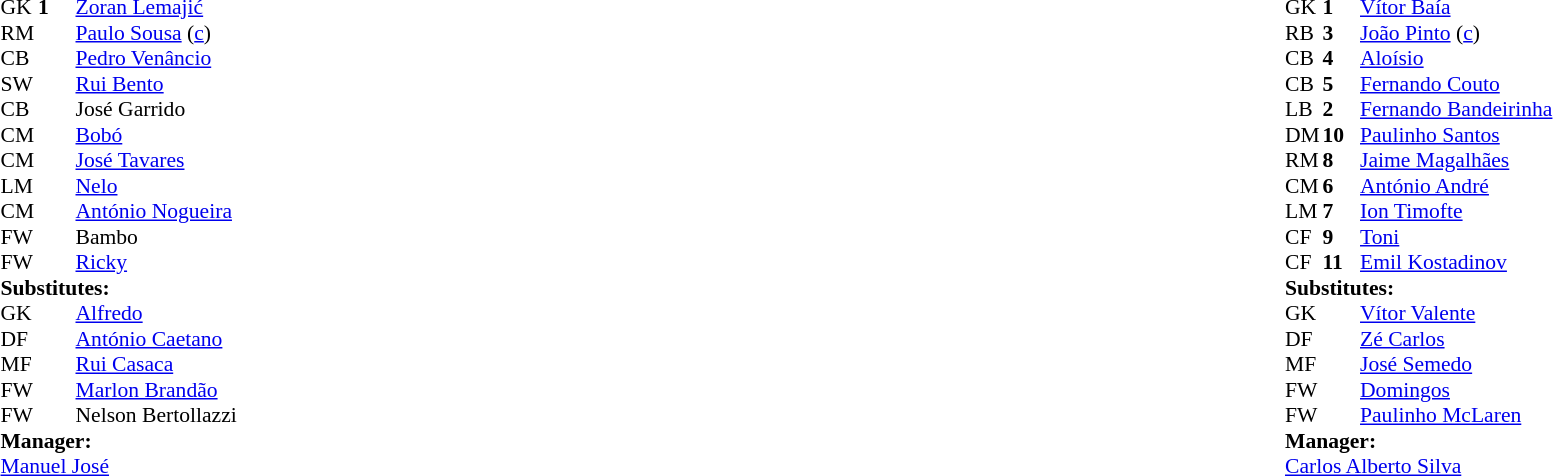<table style="width:100%;">
<tr>
<td style="vertical-align:top; width:50%;"><br><table style="font-size: 90%" cellspacing="0" cellpadding="0">
<tr>
<th width="25"></th>
<th width="25"></th>
</tr>
<tr>
<td>GK</td>
<td><strong>1</strong></td>
<td> <a href='#'>Zoran Lemajić</a></td>
</tr>
<tr>
<td>RM</td>
<td></td>
<td> <a href='#'>Paulo Sousa</a> (<a href='#'>c</a>)</td>
</tr>
<tr>
<td>CB</td>
<td></td>
<td> <a href='#'>Pedro Venâncio</a></td>
<td></td>
<td></td>
</tr>
<tr>
<td>SW</td>
<td></td>
<td> <a href='#'>Rui Bento</a></td>
<td></td>
<td></td>
</tr>
<tr>
<td>CB</td>
<td></td>
<td> José Garrido</td>
<td></td>
<td></td>
</tr>
<tr>
<td>CM</td>
<td></td>
<td> <a href='#'>Bobó</a></td>
</tr>
<tr>
<td>CM</td>
<td></td>
<td> <a href='#'>José Tavares</a></td>
</tr>
<tr>
<td>LM</td>
<td></td>
<td> <a href='#'>Nelo</a></td>
<td></td>
<td></td>
</tr>
<tr>
<td>CM</td>
<td></td>
<td> <a href='#'>António Nogueira</a></td>
<td></td>
<td></td>
</tr>
<tr>
<td>FW</td>
<td></td>
<td> Bambo</td>
</tr>
<tr>
<td>FW</td>
<td></td>
<td> <a href='#'>Ricky</a></td>
</tr>
<tr>
<td colspan=3><strong>Substitutes:</strong></td>
</tr>
<tr>
<td>GK</td>
<td></td>
<td> <a href='#'>Alfredo</a></td>
</tr>
<tr>
<td>DF</td>
<td></td>
<td> <a href='#'>António Caetano</a></td>
</tr>
<tr>
<td>MF</td>
<td></td>
<td> <a href='#'>Rui Casaca</a></td>
</tr>
<tr>
<td>FW</td>
<td></td>
<td> <a href='#'>Marlon Brandão</a></td>
<td></td>
<td></td>
</tr>
<tr>
<td>FW</td>
<td></td>
<td> Nelson Bertollazzi</td>
<td></td>
<td></td>
</tr>
<tr>
<td colspan=3><strong>Manager:</strong></td>
</tr>
<tr>
<td colspan=4> <a href='#'>Manuel José</a></td>
</tr>
</table>
</td>
<td valign="top"></td>
<td valign="top" width="50%"><br><table cellspacing="0" cellpadding="0" style="font-size:90%; margin:auto;">
<tr>
<th width="25"></th>
<th width="25"></th>
</tr>
<tr>
<td>GK</td>
<td><strong>1</strong></td>
<td> <a href='#'>Vítor Baía</a></td>
</tr>
<tr>
<td>RB</td>
<td><strong>3</strong></td>
<td> <a href='#'>João Pinto</a> (<a href='#'>c</a>)</td>
<td></td>
<td></td>
</tr>
<tr>
<td>CB</td>
<td><strong>4</strong></td>
<td> <a href='#'>Aloísio</a></td>
</tr>
<tr>
<td>CB</td>
<td><strong>5</strong></td>
<td> <a href='#'>Fernando Couto</a></td>
</tr>
<tr>
<td>LB</td>
<td><strong>2</strong></td>
<td> <a href='#'>Fernando Bandeirinha</a></td>
</tr>
<tr>
<td>DM</td>
<td><strong>10</strong></td>
<td> <a href='#'>Paulinho Santos</a></td>
<td></td>
<td></td>
</tr>
<tr>
<td>RM</td>
<td><strong>8</strong></td>
<td> <a href='#'>Jaime Magalhães</a></td>
</tr>
<tr>
<td>CM</td>
<td><strong>6</strong></td>
<td> <a href='#'>António André</a></td>
</tr>
<tr>
<td>LM</td>
<td><strong>7</strong></td>
<td> <a href='#'>Ion Timofte</a></td>
<td></td>
<td></td>
</tr>
<tr>
<td>CF</td>
<td><strong>9</strong></td>
<td> <a href='#'>Toni</a></td>
</tr>
<tr>
<td>CF</td>
<td><strong>11</strong></td>
<td> <a href='#'>Emil Kostadinov</a></td>
<td></td>
<td></td>
</tr>
<tr>
<td colspan=3><strong>Substitutes:</strong></td>
</tr>
<tr>
<td>GK</td>
<td></td>
<td> <a href='#'>Vítor Valente</a></td>
</tr>
<tr>
<td>DF</td>
<td></td>
<td> <a href='#'>Zé Carlos</a></td>
</tr>
<tr>
<td>MF</td>
<td></td>
<td> <a href='#'>José Semedo</a></td>
<td></td>
<td></td>
</tr>
<tr>
<td>FW</td>
<td></td>
<td> <a href='#'>Domingos</a></td>
<td></td>
<td></td>
</tr>
<tr>
<td>FW</td>
<td></td>
<td> <a href='#'>Paulinho McLaren</a></td>
</tr>
<tr>
<td colspan=3><strong>Manager:</strong></td>
</tr>
<tr>
<td colspan=4> <a href='#'>Carlos Alberto Silva</a></td>
</tr>
</table>
</td>
</tr>
</table>
